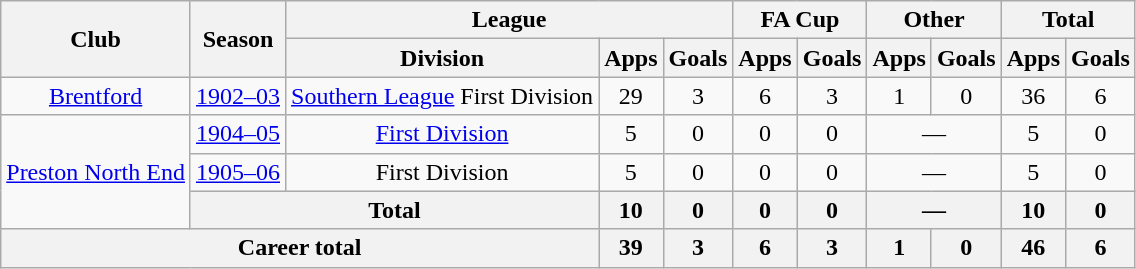<table class="wikitable" style="text-align: center;">
<tr>
<th rowspan="2">Club</th>
<th rowspan="2">Season</th>
<th colspan="3">League</th>
<th colspan="2">FA Cup</th>
<th colspan="2">Other</th>
<th colspan="2">Total</th>
</tr>
<tr>
<th>Division</th>
<th>Apps</th>
<th>Goals</th>
<th>Apps</th>
<th>Goals</th>
<th>Apps</th>
<th>Goals</th>
<th>Apps</th>
<th>Goals</th>
</tr>
<tr>
<td><a href='#'>Brentford</a></td>
<td><a href='#'>1902–03</a></td>
<td><a href='#'>Southern League</a> First Division</td>
<td>29</td>
<td>3</td>
<td>6</td>
<td>3</td>
<td>1</td>
<td>0</td>
<td>36</td>
<td>6</td>
</tr>
<tr>
<td rowspan="3"><a href='#'>Preston North End</a></td>
<td><a href='#'>1904–05</a></td>
<td><a href='#'>First Division</a></td>
<td>5</td>
<td>0</td>
<td>0</td>
<td>0</td>
<td colspan="2">―</td>
<td>5</td>
<td>0</td>
</tr>
<tr>
<td><a href='#'>1905–06</a></td>
<td>First Division</td>
<td>5</td>
<td>0</td>
<td>0</td>
<td>0</td>
<td colspan="2">―</td>
<td>5</td>
<td>0</td>
</tr>
<tr>
<th colspan="2">Total</th>
<th>10</th>
<th>0</th>
<th>0</th>
<th>0</th>
<th colspan="2">―</th>
<th>10</th>
<th>0</th>
</tr>
<tr>
<th colspan="3">Career total</th>
<th>39</th>
<th>3</th>
<th>6</th>
<th>3</th>
<th>1</th>
<th>0</th>
<th>46</th>
<th>6</th>
</tr>
</table>
